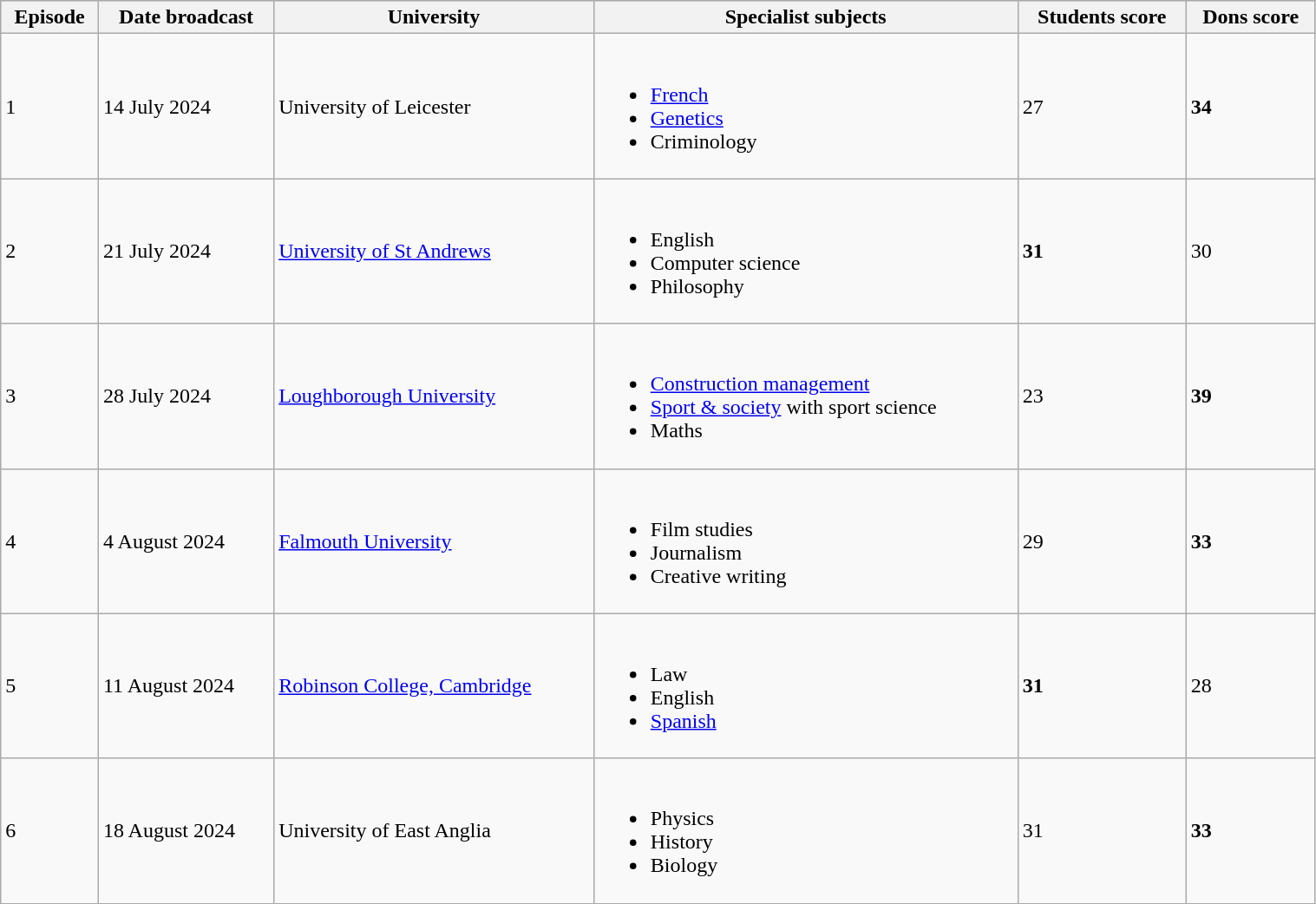<table class="wikitable" width="80%">
<tr bgcolor="#cccccc">
<th>Episode</th>
<th>Date broadcast</th>
<th>University</th>
<th>Specialist subjects</th>
<th>Students score</th>
<th>Dons score</th>
</tr>
<tr>
<td>1</td>
<td>14 July 2024</td>
<td>University of Leicester</td>
<td><br><ul><li><a href='#'>French</a></li><li><a href='#'>Genetics</a></li><li>Criminology</li></ul></td>
<td>27</td>
<td><strong>34</strong></td>
</tr>
<tr>
<td>2</td>
<td>21 July 2024</td>
<td><a href='#'>University of St Andrews</a></td>
<td><br><ul><li>English</li><li>Computer science</li><li>Philosophy</li></ul></td>
<td><strong>31</strong></td>
<td>30</td>
</tr>
<tr>
<td>3</td>
<td>28 July 2024</td>
<td><a href='#'>Loughborough University</a></td>
<td><br><ul><li><a href='#'>Construction management</a></li><li><a href='#'>Sport & society</a> with sport science</li><li>Maths</li></ul></td>
<td>23</td>
<td><strong>39</strong></td>
</tr>
<tr>
<td>4</td>
<td>4 August 2024</td>
<td><a href='#'>Falmouth University</a></td>
<td><br><ul><li>Film studies</li><li>Journalism</li><li>Creative writing</li></ul></td>
<td>29</td>
<td><strong>33</strong></td>
</tr>
<tr>
<td>5</td>
<td>11 August 2024</td>
<td><a href='#'>Robinson College, Cambridge</a></td>
<td><br><ul><li>Law</li><li>English</li><li><a href='#'>Spanish</a></li></ul></td>
<td><strong>31</strong></td>
<td>28</td>
</tr>
<tr>
<td>6</td>
<td>18 August 2024</td>
<td>University of East Anglia</td>
<td><br><ul><li>Physics</li><li>History</li><li>Biology</li></ul></td>
<td>31</td>
<td><strong>33</strong></td>
</tr>
</table>
